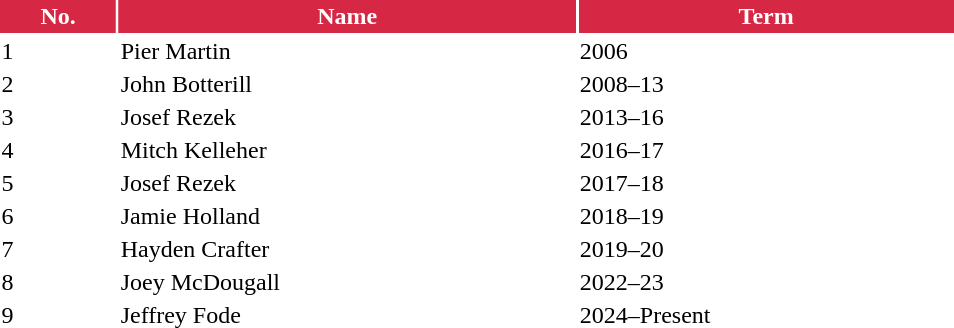<table class="toccolours" style="width:40em">
<tr>
<th style="background:#d62844;color:white;border:#d62844 1px solid">No.</th>
<th style="background:#d62844;color:white;border:#d62844 1px solid">Name</th>
<th style="background:#d62844;color:white;border:#d62844 1px solid">Term</th>
</tr>
<tr>
<td>1</td>
<td> Pier Martin</td>
<td>2006</td>
</tr>
<tr>
<td>2</td>
<td> John Botterill</td>
<td>2008–13</td>
</tr>
<tr>
<td>3</td>
<td> Josef Rezek</td>
<td>2013–16</td>
</tr>
<tr>
<td>4</td>
<td> Mitch Kelleher</td>
<td>2016–17</td>
</tr>
<tr>
<td>5</td>
<td> Josef Rezek</td>
<td>2017–18</td>
</tr>
<tr>
<td>6</td>
<td> Jamie Holland</td>
<td>2018–19</td>
</tr>
<tr>
<td>7</td>
<td> Hayden Crafter</td>
<td>2019–20</td>
</tr>
<tr>
<td>8</td>
<td> Joey McDougall</td>
<td>2022–23</td>
</tr>
<tr>
<td>9</td>
<td> Jeffrey Fode</td>
<td>2024–Present</td>
</tr>
<tr>
</tr>
</table>
